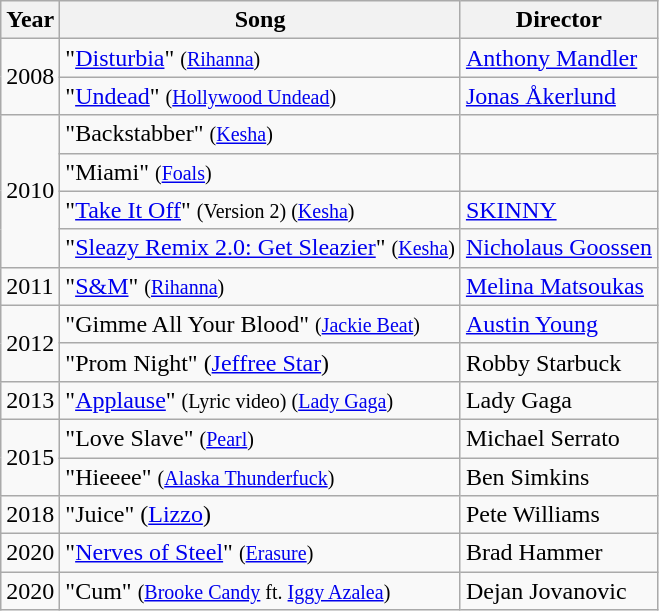<table class="wikitable sortable">
<tr>
<th>Year</th>
<th>Song</th>
<th>Director</th>
</tr>
<tr>
<td rowspan="2">2008</td>
<td>"<a href='#'>Disturbia</a>" <small>(<a href='#'>Rihanna</a>)</small></td>
<td><a href='#'>Anthony Mandler</a></td>
</tr>
<tr>
<td>"<a href='#'>Undead</a>" <small>(<a href='#'>Hollywood Undead</a>)</small></td>
<td><a href='#'>Jonas Åkerlund</a></td>
</tr>
<tr>
<td rowspan="4">2010</td>
<td>"Backstabber" <small>(<a href='#'>Kesha</a>)</small></td>
<td></td>
</tr>
<tr>
<td>"Miami" <small>(<a href='#'>Foals</a>)</small></td>
<td></td>
</tr>
<tr>
<td>"<a href='#'>Take It Off</a>" <small>(Version 2) (<a href='#'>Kesha</a>)</small></td>
<td><a href='#'>SKINNY</a></td>
</tr>
<tr>
<td>"<a href='#'>Sleazy Remix 2.0: Get Sleazier</a>" <small>(<a href='#'>Kesha</a>)</small></td>
<td><a href='#'>Nicholaus Goossen</a></td>
</tr>
<tr>
<td>2011</td>
<td>"<a href='#'>S&M</a>" <small>(<a href='#'>Rihanna</a>)</small></td>
<td><a href='#'>Melina Matsoukas</a></td>
</tr>
<tr>
<td rowspan="2">2012</td>
<td>"Gimme All Your Blood" <small>(<a href='#'>Jackie Beat</a>)</small></td>
<td><a href='#'>Austin Young</a></td>
</tr>
<tr>
<td>"Prom Night" <span>(<a href='#'>Jeffree Star</a>)</span></td>
<td>Robby Starbuck</td>
</tr>
<tr>
<td>2013</td>
<td>"<a href='#'>Applause</a>" <small>(Lyric video) (<a href='#'>Lady Gaga</a>)</small></td>
<td>Lady Gaga</td>
</tr>
<tr>
<td rowspan="2">2015</td>
<td>"Love Slave" <small>(<a href='#'>Pearl</a>)</small></td>
<td>Michael Serrato</td>
</tr>
<tr>
<td>"Hieeee" <small>(<a href='#'>Alaska Thunderfuck</a>)</small></td>
<td>Ben Simkins</td>
</tr>
<tr>
<td>2018</td>
<td>"Juice" <span>(<a href='#'>Lizzo</a>)</span></td>
<td>Pete Williams</td>
</tr>
<tr>
<td>2020</td>
<td>"<a href='#'>Nerves of Steel</a>" <small>(<a href='#'>Erasure</a>)</small></td>
<td>Brad Hammer</td>
</tr>
<tr>
<td>2020</td>
<td>"Cum" <small>(<a href='#'>Brooke Candy</a> ft. <a href='#'>Iggy Azalea</a>)</small></td>
<td>Dejan Jovanovic</td>
</tr>
</table>
